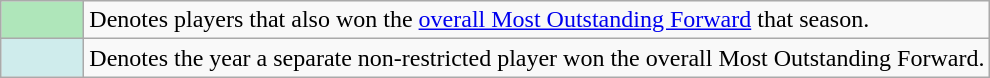<table class="wikitable">
<tr>
<td style="background:#afe6ba; width:3em;"></td>
<td>Denotes players that also won the <a href='#'>overall Most Outstanding Forward</a> that season.</td>
</tr>
<tr>
<td style="background:#CFECEC; width:3em"></td>
<td>Denotes the year a separate non-restricted player won the overall Most Outstanding Forward.</td>
</tr>
</table>
